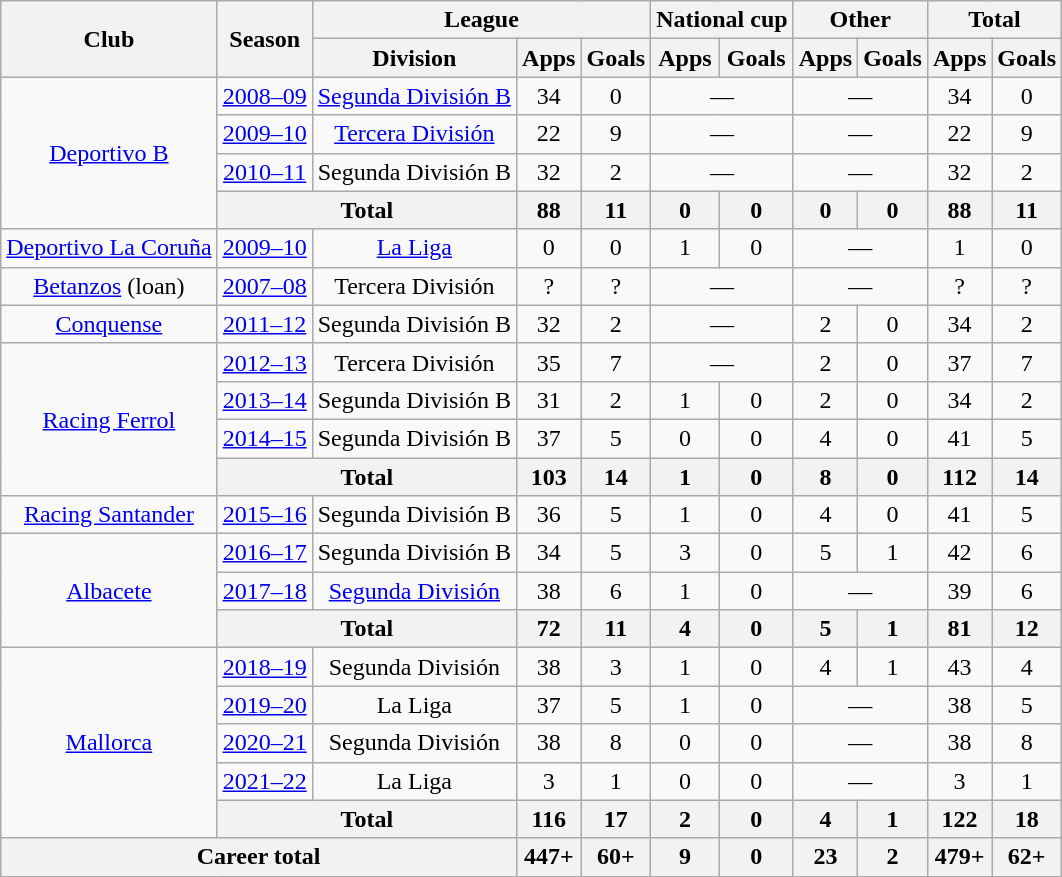<table class="wikitable" style="text-align:center">
<tr>
<th rowspan="2">Club</th>
<th rowspan="2">Season</th>
<th colspan="3">League</th>
<th colspan="2">National cup</th>
<th colspan="2">Other</th>
<th colspan="2">Total</th>
</tr>
<tr>
<th>Division</th>
<th>Apps</th>
<th>Goals</th>
<th>Apps</th>
<th>Goals</th>
<th>Apps</th>
<th>Goals</th>
<th>Apps</th>
<th>Goals</th>
</tr>
<tr>
<td rowspan="4"><a href='#'>Deportivo B</a></td>
<td><a href='#'>2008–09</a></td>
<td><a href='#'>Segunda División B</a></td>
<td>34</td>
<td>0</td>
<td colspan="2">—</td>
<td colspan="2">—</td>
<td>34</td>
<td>0</td>
</tr>
<tr>
<td><a href='#'>2009–10</a></td>
<td><a href='#'>Tercera División</a></td>
<td>22</td>
<td>9</td>
<td colspan="2">—</td>
<td colspan="2">—</td>
<td>22</td>
<td>9</td>
</tr>
<tr>
<td><a href='#'>2010–11</a></td>
<td>Segunda División B</td>
<td>32</td>
<td>2</td>
<td colspan="2">—</td>
<td colspan="2">—</td>
<td>32</td>
<td>2</td>
</tr>
<tr>
<th colspan="2">Total</th>
<th>88</th>
<th>11</th>
<th>0</th>
<th>0</th>
<th>0</th>
<th>0</th>
<th>88</th>
<th>11</th>
</tr>
<tr>
<td><a href='#'>Deportivo La Coruña</a></td>
<td><a href='#'>2009–10</a></td>
<td><a href='#'>La Liga</a></td>
<td>0</td>
<td>0</td>
<td>1</td>
<td>0</td>
<td colspan="2">—</td>
<td>1</td>
<td>0</td>
</tr>
<tr>
<td><a href='#'>Betanzos</a> (loan)</td>
<td><a href='#'>2007–08</a></td>
<td>Tercera División</td>
<td>?</td>
<td>?</td>
<td colspan="2">—</td>
<td colspan="2">—</td>
<td>?</td>
<td>?</td>
</tr>
<tr>
<td><a href='#'>Conquense</a></td>
<td><a href='#'>2011–12</a></td>
<td>Segunda División B</td>
<td>32</td>
<td>2</td>
<td colspan="2">—</td>
<td>2</td>
<td>0</td>
<td>34</td>
<td>2</td>
</tr>
<tr>
<td rowspan="4"><a href='#'>Racing Ferrol</a></td>
<td><a href='#'>2012–13</a></td>
<td>Tercera División</td>
<td>35</td>
<td>7</td>
<td colspan="2">—</td>
<td>2</td>
<td>0</td>
<td>37</td>
<td>7</td>
</tr>
<tr>
<td><a href='#'>2013–14</a></td>
<td>Segunda División B</td>
<td>31</td>
<td>2</td>
<td>1</td>
<td>0</td>
<td>2</td>
<td>0</td>
<td>34</td>
<td>2</td>
</tr>
<tr>
<td><a href='#'>2014–15</a></td>
<td>Segunda División B</td>
<td>37</td>
<td>5</td>
<td>0</td>
<td>0</td>
<td>4</td>
<td>0</td>
<td>41</td>
<td>5</td>
</tr>
<tr>
<th colspan="2">Total</th>
<th>103</th>
<th>14</th>
<th>1</th>
<th>0</th>
<th>8</th>
<th>0</th>
<th>112</th>
<th>14</th>
</tr>
<tr>
<td><a href='#'>Racing Santander</a></td>
<td><a href='#'>2015–16</a></td>
<td>Segunda División B</td>
<td>36</td>
<td>5</td>
<td>1</td>
<td>0</td>
<td>4</td>
<td>0</td>
<td>41</td>
<td>5</td>
</tr>
<tr>
<td rowspan="3"><a href='#'>Albacete</a></td>
<td><a href='#'>2016–17</a></td>
<td>Segunda División B</td>
<td>34</td>
<td>5</td>
<td>3</td>
<td>0</td>
<td>5</td>
<td>1</td>
<td>42</td>
<td>6</td>
</tr>
<tr>
<td><a href='#'>2017–18</a></td>
<td><a href='#'>Segunda División</a></td>
<td>38</td>
<td>6</td>
<td>1</td>
<td>0</td>
<td colspan="2">—</td>
<td>39</td>
<td>6</td>
</tr>
<tr>
<th colspan="2">Total</th>
<th>72</th>
<th>11</th>
<th>4</th>
<th>0</th>
<th>5</th>
<th>1</th>
<th>81</th>
<th>12</th>
</tr>
<tr>
<td rowspan="5"><a href='#'>Mallorca</a></td>
<td><a href='#'>2018–19</a></td>
<td>Segunda División</td>
<td>38</td>
<td>3</td>
<td>1</td>
<td>0</td>
<td>4</td>
<td>1</td>
<td>43</td>
<td>4</td>
</tr>
<tr>
<td><a href='#'>2019–20</a></td>
<td>La Liga</td>
<td>37</td>
<td>5</td>
<td>1</td>
<td>0</td>
<td colspan="2">—</td>
<td>38</td>
<td>5</td>
</tr>
<tr>
<td><a href='#'>2020–21</a></td>
<td>Segunda División</td>
<td>38</td>
<td>8</td>
<td>0</td>
<td>0</td>
<td colspan="2">—</td>
<td>38</td>
<td>8</td>
</tr>
<tr>
<td><a href='#'>2021–22</a></td>
<td>La Liga</td>
<td>3</td>
<td>1</td>
<td>0</td>
<td>0</td>
<td colspan="2">—</td>
<td>3</td>
<td>1</td>
</tr>
<tr>
<th colspan="2">Total</th>
<th>116</th>
<th>17</th>
<th>2</th>
<th>0</th>
<th>4</th>
<th>1</th>
<th>122</th>
<th>18</th>
</tr>
<tr>
<th colspan="3">Career total</th>
<th>447+</th>
<th>60+</th>
<th>9</th>
<th>0</th>
<th>23</th>
<th>2</th>
<th>479+</th>
<th>62+</th>
</tr>
</table>
